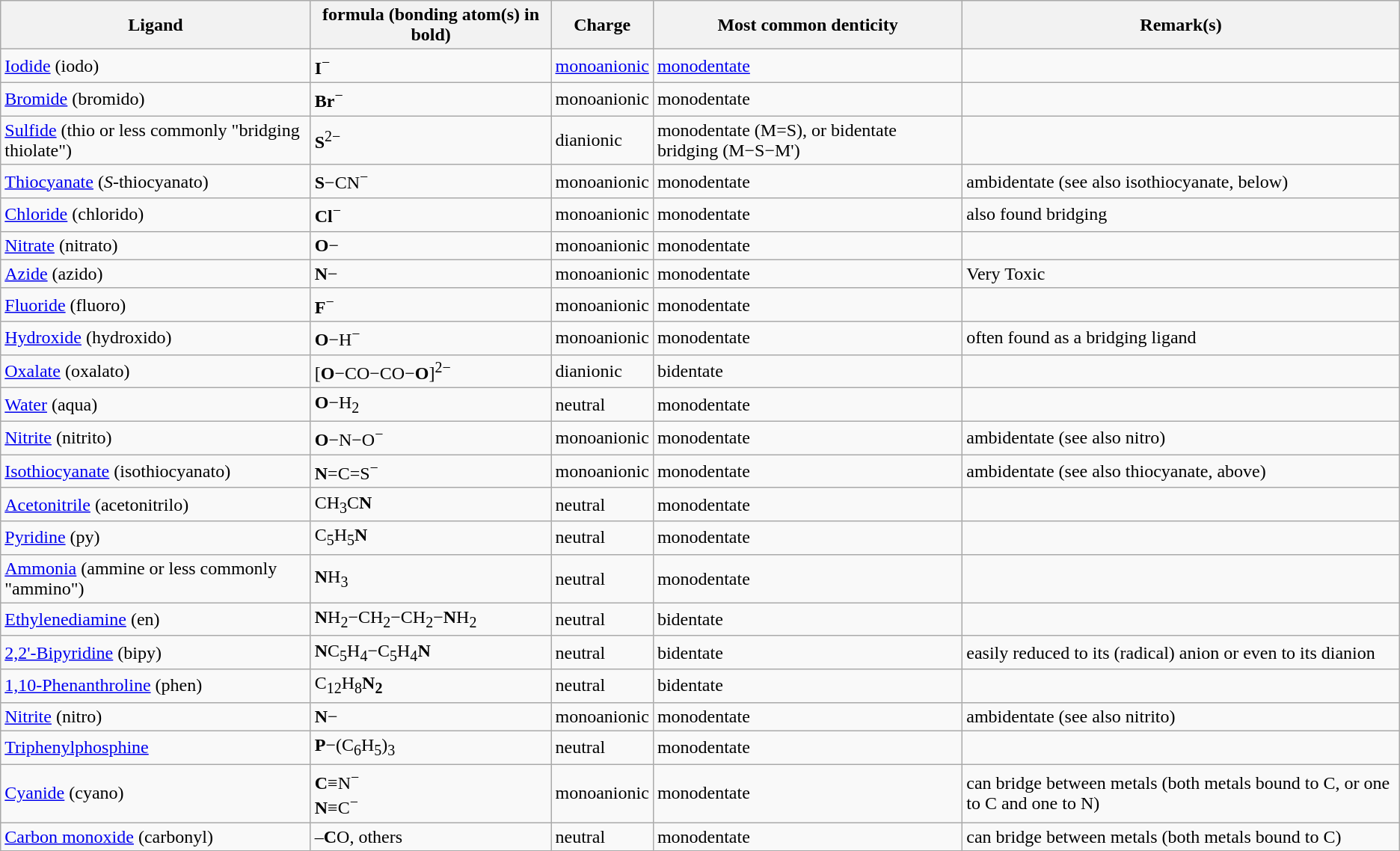<table class="wikitable" style="margin: 1em auto 1em auto 1em auto 1em auto">
<tr>
<th>Ligand</th>
<th>formula (bonding atom(s) in bold)</th>
<th>Charge</th>
<th>Most common denticity</th>
<th>Remark(s)</th>
</tr>
<tr>
<td><a href='#'>Iodide</a> (iodo)</td>
<td><strong>I</strong><sup>−</sup></td>
<td><a href='#'>monoanionic</a></td>
<td><a href='#'>monodentate</a></td>
<td></td>
</tr>
<tr>
<td><a href='#'>Bromide</a> (bromido)</td>
<td><strong>Br</strong><sup>−</sup></td>
<td>monoanionic</td>
<td>monodentate</td>
<td></td>
</tr>
<tr>
<td><a href='#'>Sulfide</a> (thio or less commonly "bridging thiolate")</td>
<td><strong>S</strong><sup>2−</sup></td>
<td>dianionic</td>
<td>monodentate (M=S), or bidentate bridging (M−S−M')</td>
<td></td>
</tr>
<tr>
<td><a href='#'>Thiocyanate</a> (<em>S</em>-thiocyanato)</td>
<td><strong>S</strong>−CN<sup>−</sup></td>
<td>monoanionic</td>
<td>monodentate</td>
<td>ambidentate (see also isothiocyanate, below)</td>
</tr>
<tr>
<td><a href='#'>Chloride</a> (chlorido)</td>
<td><strong>Cl</strong><sup>−</sup></td>
<td>monoanionic</td>
<td>monodentate</td>
<td>also found bridging</td>
</tr>
<tr>
<td><a href='#'>Nitrate</a> (nitrato)</td>
<td><strong>O</strong>−</td>
<td>monoanionic</td>
<td>monodentate</td>
<td></td>
</tr>
<tr>
<td><a href='#'>Azide</a> (azido)</td>
<td><strong>N</strong>−</td>
<td>monoanionic</td>
<td>monodentate</td>
<td>Very Toxic</td>
</tr>
<tr>
<td><a href='#'>Fluoride</a> (fluoro)</td>
<td><strong>F</strong><sup>−</sup></td>
<td>monoanionic</td>
<td>monodentate</td>
<td></td>
</tr>
<tr>
<td><a href='#'>Hydroxide</a> (hydroxido)</td>
<td><strong>O</strong>−H<sup>−</sup></td>
<td>monoanionic</td>
<td>monodentate</td>
<td>often found as a bridging ligand</td>
</tr>
<tr>
<td><a href='#'>Oxalate</a> (oxalato)</td>
<td>[<strong>O</strong>−CO−CO−<strong>O</strong>]<sup>2−</sup></td>
<td>dianionic</td>
<td>bidentate</td>
<td></td>
</tr>
<tr>
<td><a href='#'>Water</a> (aqua)</td>
<td><strong>O</strong>−H<sub>2</sub></td>
<td>neutral</td>
<td>monodentate</td>
<td></td>
</tr>
<tr>
<td><a href='#'>Nitrite</a> (nitrito)</td>
<td><strong>O</strong>−N−O<sup>−</sup></td>
<td>monoanionic</td>
<td>monodentate</td>
<td>ambidentate (see also nitro)</td>
</tr>
<tr>
<td><a href='#'>Isothiocyanate</a> (isothiocyanato)</td>
<td><strong>N</strong>=C=S<sup>−</sup></td>
<td>monoanionic</td>
<td>monodentate</td>
<td>ambidentate (see also thiocyanate, above)</td>
</tr>
<tr>
<td><a href='#'>Acetonitrile</a> (acetonitrilo)</td>
<td>CH<sub>3</sub>C<strong>N</strong></td>
<td>neutral</td>
<td>monodentate</td>
<td></td>
</tr>
<tr>
<td><a href='#'>Pyridine</a> (py)</td>
<td>C<sub>5</sub>H<sub>5</sub><strong>N</strong></td>
<td>neutral</td>
<td>monodentate</td>
<td></td>
</tr>
<tr>
<td><a href='#'>Ammonia</a> (ammine or less commonly "ammino")</td>
<td><strong>N</strong>H<sub>3</sub></td>
<td>neutral</td>
<td>monodentate</td>
<td></td>
</tr>
<tr>
<td><a href='#'>Ethylenediamine</a> (en)</td>
<td><strong>N</strong>H<sub>2</sub>−CH<sub>2</sub>−CH<sub>2</sub>−<strong>N</strong>H<sub>2</sub></td>
<td>neutral</td>
<td>bidentate</td>
<td></td>
</tr>
<tr>
<td><a href='#'>2,2'-Bipyridine</a> (bipy)</td>
<td><strong>N</strong>C<sub>5</sub>H<sub>4</sub>−C<sub>5</sub>H<sub>4</sub><strong>N</strong></td>
<td>neutral</td>
<td>bidentate</td>
<td>easily reduced to its (radical) anion or even to its dianion</td>
</tr>
<tr>
<td><a href='#'>1,10-Phenanthroline</a> (phen)</td>
<td>C<sub>12</sub>H<sub>8</sub><strong>N<sub>2</sub></strong></td>
<td>neutral</td>
<td>bidentate</td>
<td></td>
</tr>
<tr>
<td><a href='#'>Nitrite</a> (nitro)</td>
<td><strong>N</strong>−</td>
<td>monoanionic</td>
<td>monodentate</td>
<td>ambidentate (see also nitrito)</td>
</tr>
<tr>
<td><a href='#'>Triphenylphosphine</a></td>
<td><strong>P</strong>−(C<sub>6</sub>H<sub>5</sub>)<sub>3</sub></td>
<td>neutral</td>
<td>monodentate</td>
<td></td>
</tr>
<tr>
<td><a href='#'>Cyanide</a> (cyano)</td>
<td><strong>C</strong>≡N<sup>−</sup><br><strong>N</strong>≡C<sup>−</sup></td>
<td>monoanionic</td>
<td>monodentate</td>
<td>can bridge between metals (both metals bound to C, or one to C and one to N)</td>
</tr>
<tr>
<td><a href='#'>Carbon monoxide</a> (carbonyl)</td>
<td>–<strong>C</strong>O, others</td>
<td>neutral</td>
<td>monodentate</td>
<td>can bridge between metals (both metals bound to C)</td>
</tr>
</table>
